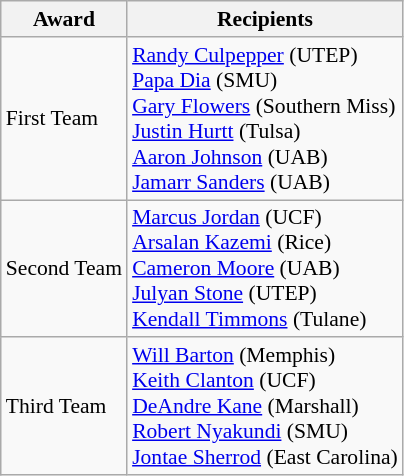<table class="wikitable" style="white-space:nowrap; font-size:90%;">
<tr>
<th>Award</th>
<th>Recipients</th>
</tr>
<tr>
<td>First Team</td>
<td><a href='#'>Randy Culpepper</a> (UTEP)<br><a href='#'>Papa Dia</a> (SMU)<br><a href='#'>Gary Flowers</a> (Southern Miss)<br><a href='#'>Justin Hurtt</a> (Tulsa)<br><a href='#'>Aaron Johnson</a> (UAB)<br><a href='#'>Jamarr Sanders</a> (UAB)</td>
</tr>
<tr>
<td>Second Team</td>
<td><a href='#'>Marcus Jordan</a> (UCF)<br><a href='#'>Arsalan Kazemi</a> (Rice)<br><a href='#'>Cameron Moore</a> (UAB)<br><a href='#'>Julyan Stone</a> (UTEP)<br><a href='#'>Kendall Timmons</a> (Tulane)</td>
</tr>
<tr>
<td>Third Team</td>
<td><a href='#'>Will Barton</a> (Memphis)<br><a href='#'>Keith Clanton</a> (UCF)<br><a href='#'>DeAndre Kane</a> (Marshall)<br><a href='#'>Robert Nyakundi</a> (SMU)<br><a href='#'>Jontae Sherrod</a> (East Carolina)</td>
</tr>
</table>
